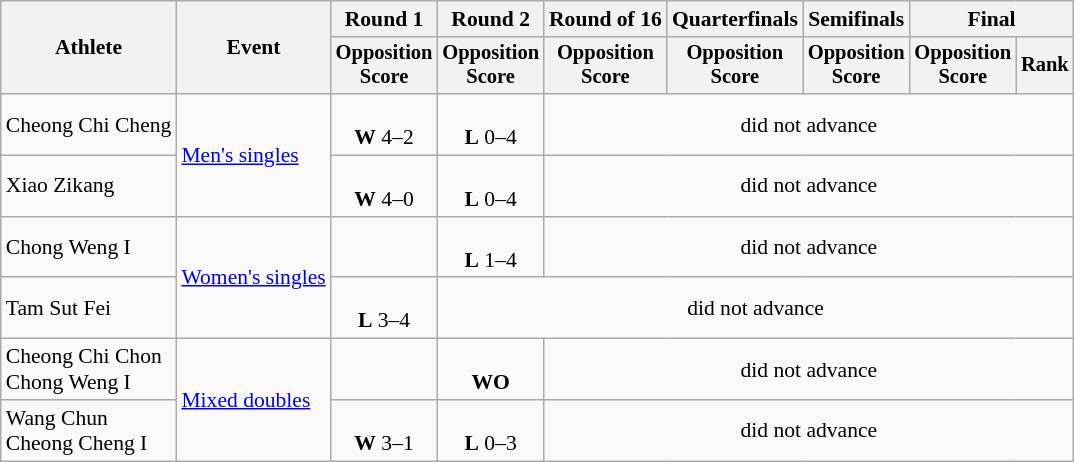<table class=wikitable style="font-size:90%; text-align:center;">
<tr>
<th rowspan="2">Athlete</th>
<th rowspan="2">Event</th>
<th>Round 1</th>
<th>Round 2</th>
<th>Round of 16</th>
<th>Quarterfinals</th>
<th>Semifinals</th>
<th colspan=2>Final</th>
</tr>
<tr style="font-size:95%">
<th>Opposition<br>Score</th>
<th>Opposition<br>Score</th>
<th>Opposition<br>Score</th>
<th>Opposition<br>Score</th>
<th>Opposition<br>Score</th>
<th>Opposition<br>Score</th>
<th>Rank</th>
</tr>
<tr>
<td align=left>Cheong Chi Cheng</td>
<td align=left rowspan=2><a href='#'>Men's singles</a></td>
<td><br><strong>W</strong> 4–2</td>
<td><br><strong>L</strong> 0–4</td>
<td colspan=5>did not advance</td>
</tr>
<tr>
<td align=left>Xiao Zikang</td>
<td><br><strong>W</strong> 4–0</td>
<td><br><strong>L</strong> 0–4</td>
<td colspan=5>did not advance</td>
</tr>
<tr>
<td align=left>Chong Weng I</td>
<td align=left rowspan=2><a href='#'>Women's singles</a></td>
<td></td>
<td><br><strong>L</strong> 1–4</td>
<td colspan=5>did not advance</td>
</tr>
<tr>
<td align=left>Tam Sut Fei</td>
<td><br><strong>L</strong> 3–4</td>
<td colspan=6>did not advance</td>
</tr>
<tr>
<td align=left>Cheong Chi Chon<br>Chong Weng I</td>
<td align=left rowspan=2><a href='#'>Mixed doubles</a></td>
<td></td>
<td><br><strong>WO</strong></td>
<td colspan=5>did not advance</td>
</tr>
<tr>
<td align=left>Wang Chun<br>Cheong Cheng I</td>
<td><br><strong>W</strong> 3–1</td>
<td><br><strong>L</strong> 0–3</td>
<td colspan=5>did not advance</td>
</tr>
</table>
